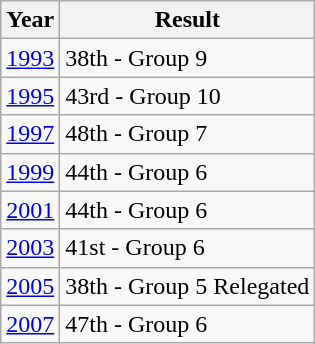<table class="wikitable">
<tr>
<th>Year</th>
<th>Result</th>
</tr>
<tr>
<td><a href='#'>1993</a></td>
<td>38th - Group 9</td>
</tr>
<tr>
<td><a href='#'>1995</a></td>
<td>43rd - Group 10</td>
</tr>
<tr>
<td><a href='#'>1997</a></td>
<td>48th - Group 7</td>
</tr>
<tr>
<td><a href='#'>1999</a></td>
<td>44th - Group 6</td>
</tr>
<tr>
<td><a href='#'>2001</a></td>
<td>44th - Group 6</td>
</tr>
<tr>
<td><a href='#'>2003</a></td>
<td>41st - Group 6</td>
</tr>
<tr>
<td><a href='#'>2005</a></td>
<td>38th - Group 5 Relegated</td>
</tr>
<tr>
<td><a href='#'>2007</a></td>
<td>47th - Group 6</td>
</tr>
</table>
